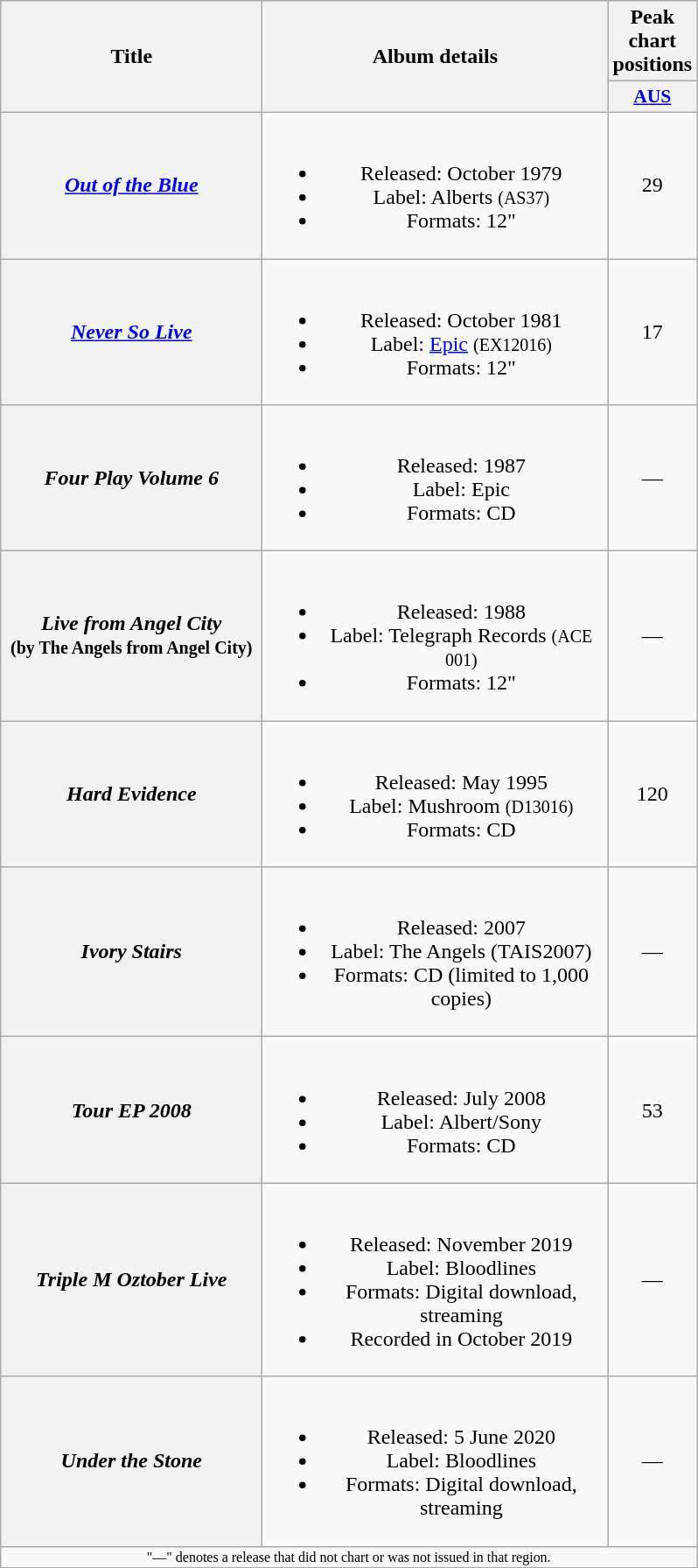<table class="wikitable plainrowheaders" style="text-align:center;">
<tr>
<th scope="col" rowspan="2" style="width:12em;">Title</th>
<th scope="col" rowspan="2" style="width:16em;">Album details</th>
<th scope="col" colspan="1">Peak chart positions</th>
</tr>
<tr>
<th scope="col" style="width:3em;font-size:90%;"><a href='#'>AUS</a><br></th>
</tr>
<tr>
<th scope="row"><em><a href='#'>Out of the Blue</a></em></th>
<td><br><ul><li>Released: October 1979</li><li>Label: Alberts <small>(AS37)</small></li><li>Formats: 12"</li></ul></td>
<td>29</td>
</tr>
<tr>
<th scope="row"><em><a href='#'>Never So Live</a></em></th>
<td><br><ul><li>Released: October 1981</li><li>Label: <a href='#'>Epic</a> <small>(EX12016)</small></li><li>Formats: 12"</li></ul></td>
<td>17</td>
</tr>
<tr>
<th scope="row"><em>Four Play Volume 6</em></th>
<td><br><ul><li>Released: 1987</li><li>Label: Epic</li><li>Formats: CD</li></ul></td>
<td>—</td>
</tr>
<tr>
<th scope="row"><em>Live from Angel City</em><br><small>(by The Angels from Angel City)</small></th>
<td><br><ul><li>Released: 1988</li><li>Label: Telegraph Records <small>(ACE 001)</small></li><li>Formats: 12"</li></ul></td>
<td>—</td>
</tr>
<tr>
<th scope="row"><em>Hard Evidence</em></th>
<td><br><ul><li>Released: May 1995</li><li>Label: Mushroom <small>(D13016)</small></li><li>Formats: CD</li></ul></td>
<td>120</td>
</tr>
<tr>
<th scope="row"><em>Ivory Stairs</em></th>
<td><br><ul><li>Released: 2007</li><li>Label: The Angels (TAIS2007)</li><li>Formats: CD (limited to 1,000 copies)</li></ul></td>
<td>—</td>
</tr>
<tr>
<th scope="row"><em>Tour EP 2008</em></th>
<td><br><ul><li>Released: July 2008</li><li>Label: Albert/Sony</li><li>Formats: CD</li></ul></td>
<td>53</td>
</tr>
<tr>
<th scope="row"><em>Triple M Oztober Live</em></th>
<td><br><ul><li>Released: November 2019</li><li>Label: Bloodlines</li><li>Formats: Digital download, streaming</li><li>Recorded in October 2019</li></ul></td>
<td>—</td>
</tr>
<tr>
<th scope="row"><em>Under the Stone</em></th>
<td><br><ul><li>Released: 5 June 2020</li><li>Label: Bloodlines</li><li>Formats: Digital download, streaming</li></ul></td>
<td>—</td>
</tr>
<tr>
<td colspan="3" style="text-align:center; font-size:8pt;">"—" denotes a release that did not chart or was not issued in that region.</td>
</tr>
</table>
